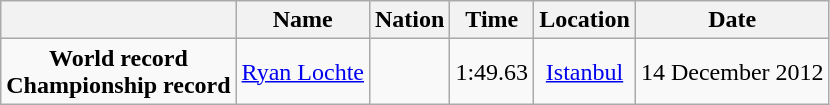<table class=wikitable style=text-align:center>
<tr>
<th></th>
<th>Name</th>
<th>Nation</th>
<th>Time</th>
<th>Location</th>
<th>Date</th>
</tr>
<tr>
<td><strong>World record<br>Championship record</strong></td>
<td align=left><a href='#'>Ryan Lochte</a></td>
<td align=left></td>
<td align=left>1:49.63</td>
<td><a href='#'>Istanbul</a></td>
<td>14 December 2012</td>
</tr>
</table>
